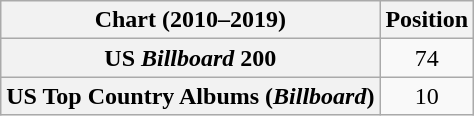<table class="wikitable plainrowheaders" style="text-align:center">
<tr>
<th scope="col">Chart (2010–2019)</th>
<th scope="col">Position</th>
</tr>
<tr>
<th scope="row">US <em>Billboard</em> 200</th>
<td>74</td>
</tr>
<tr>
<th scope="row">US Top Country Albums (<em>Billboard</em>)</th>
<td>10</td>
</tr>
</table>
